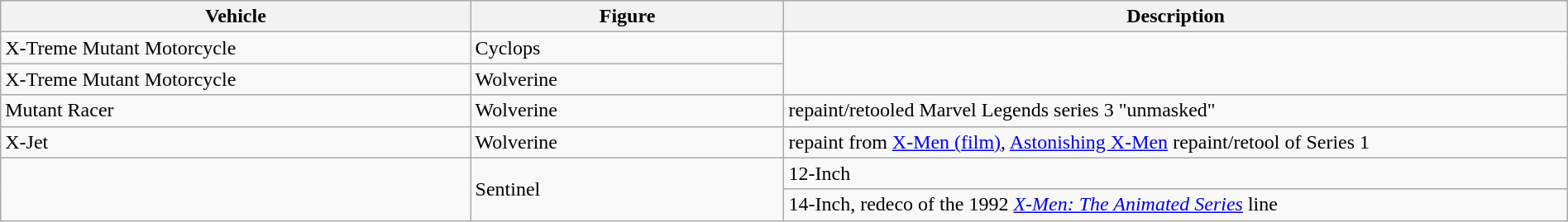<table class="wikitable" width="100%">
<tr>
<th width=15%><strong>Vehicle</strong></th>
<th width=10%><strong>Figure</strong></th>
<th width=25%><strong>Description</strong></th>
</tr>
<tr>
<td>X-Treme Mutant Motorcycle</td>
<td>Cyclops</td>
<td rowspan=2></td>
</tr>
<tr>
<td>X-Treme Mutant Motorcycle</td>
<td>Wolverine</td>
</tr>
<tr>
<td>Mutant Racer</td>
<td>Wolverine</td>
<td>repaint/retooled Marvel Legends series 3 "unmasked"</td>
</tr>
<tr>
<td>X-Jet</td>
<td>Wolverine</td>
<td>repaint from <a href='#'>X-Men (film)</a>, <a href='#'>Astonishing X-Men</a> repaint/retool of Series 1</td>
</tr>
<tr>
<td rowspan=2></td>
<td rowspan=2>Sentinel</td>
<td>12-Inch</td>
</tr>
<tr>
<td>14-Inch, redeco of the 1992 <em><a href='#'>X-Men: The Animated Series</a></em> line</td>
</tr>
</table>
